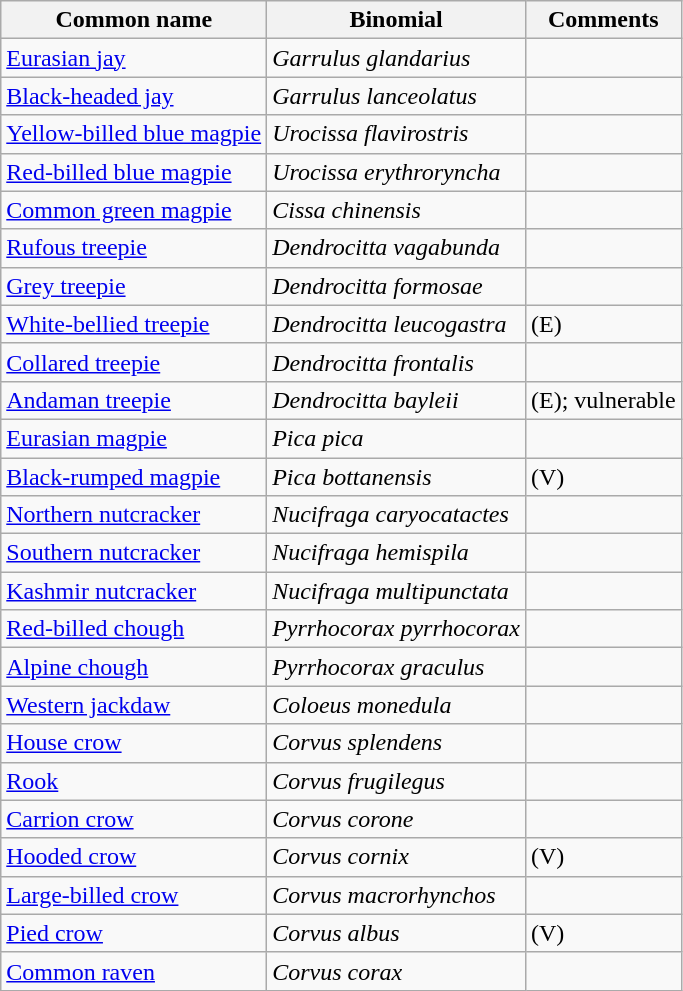<table class="wikitable">
<tr>
<th>Common name</th>
<th>Binomial</th>
<th>Comments</th>
</tr>
<tr>
<td><a href='#'>Eurasian jay</a></td>
<td><em>Garrulus glandarius</em></td>
<td></td>
</tr>
<tr>
<td><a href='#'>Black-headed jay</a></td>
<td><em>Garrulus lanceolatus</em></td>
<td></td>
</tr>
<tr>
<td><a href='#'>Yellow-billed blue magpie</a></td>
<td><em>Urocissa flavirostris</em></td>
<td></td>
</tr>
<tr>
<td><a href='#'>Red-billed blue magpie</a></td>
<td><em>Urocissa erythroryncha</em></td>
<td></td>
</tr>
<tr>
<td><a href='#'>Common green magpie</a></td>
<td><em>Cissa chinensis</em></td>
<td></td>
</tr>
<tr>
<td><a href='#'>Rufous treepie</a></td>
<td><em>Dendrocitta vagabunda</em></td>
<td></td>
</tr>
<tr>
<td><a href='#'>Grey treepie</a></td>
<td><em>Dendrocitta formosae</em></td>
<td></td>
</tr>
<tr>
<td><a href='#'>White-bellied treepie</a></td>
<td><em>Dendrocitta leucogastra</em></td>
<td>(E)</td>
</tr>
<tr>
<td><a href='#'>Collared treepie</a></td>
<td><em>Dendrocitta frontalis</em></td>
<td></td>
</tr>
<tr>
<td><a href='#'>Andaman treepie</a></td>
<td><em>Dendrocitta bayleii</em></td>
<td>(E); vulnerable</td>
</tr>
<tr>
<td><a href='#'>Eurasian magpie</a></td>
<td><em>Pica pica</em></td>
<td></td>
</tr>
<tr>
<td><a href='#'>Black-rumped magpie</a></td>
<td><em>Pica bottanensis</em></td>
<td>(V)</td>
</tr>
<tr>
<td><a href='#'>Northern nutcracker</a></td>
<td><em>Nucifraga caryocatactes</em></td>
<td></td>
</tr>
<tr>
<td><a href='#'>Southern nutcracker</a></td>
<td><em>Nucifraga hemispila</em></td>
<td></td>
</tr>
<tr>
<td><a href='#'>Kashmir nutcracker</a></td>
<td><em>Nucifraga multipunctata</em></td>
<td></td>
</tr>
<tr>
<td><a href='#'>Red-billed chough</a></td>
<td><em>Pyrrhocorax pyrrhocorax</em></td>
<td></td>
</tr>
<tr>
<td><a href='#'>Alpine chough</a></td>
<td><em>Pyrrhocorax graculus</em></td>
<td></td>
</tr>
<tr>
<td><a href='#'>Western jackdaw</a></td>
<td><em>Coloeus monedula</em></td>
<td></td>
</tr>
<tr>
<td><a href='#'>House crow</a></td>
<td><em>Corvus splendens</em></td>
<td></td>
</tr>
<tr>
<td><a href='#'>Rook</a></td>
<td><em>Corvus frugilegus</em></td>
<td></td>
</tr>
<tr>
<td><a href='#'>Carrion crow</a></td>
<td><em>Corvus corone</em></td>
<td></td>
</tr>
<tr>
<td><a href='#'>Hooded crow</a></td>
<td><em>Corvus cornix</em></td>
<td>(V)</td>
</tr>
<tr>
<td><a href='#'>Large-billed crow</a></td>
<td><em>Corvus macrorhynchos</em></td>
<td></td>
</tr>
<tr>
<td><a href='#'>Pied crow</a></td>
<td><em>Corvus albus</em></td>
<td>(V)</td>
</tr>
<tr>
<td><a href='#'>Common raven</a></td>
<td><em>Corvus corax</em></td>
<td></td>
</tr>
</table>
